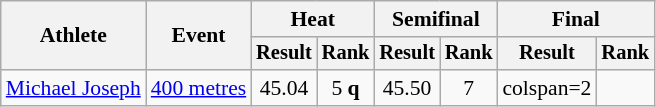<table class="wikitable" style="font-size:90%">
<tr>
<th rowspan="2">Athlete</th>
<th rowspan="2">Event</th>
<th colspan="2">Heat</th>
<th colspan="2">Semifinal</th>
<th colspan="2">Final</th>
</tr>
<tr style="font-size:95%">
<th>Result</th>
<th>Rank</th>
<th>Result</th>
<th>Rank</th>
<th>Result</th>
<th>Rank</th>
</tr>
<tr align=center>
<td align=left><a href='#'>Michael Joseph</a></td>
<td align=left><a href='#'>400 metres</a></td>
<td>45.04</td>
<td>5 <strong>q</strong></td>
<td>45.50</td>
<td>7</td>
<td>colspan=2 </td>
</tr>
</table>
